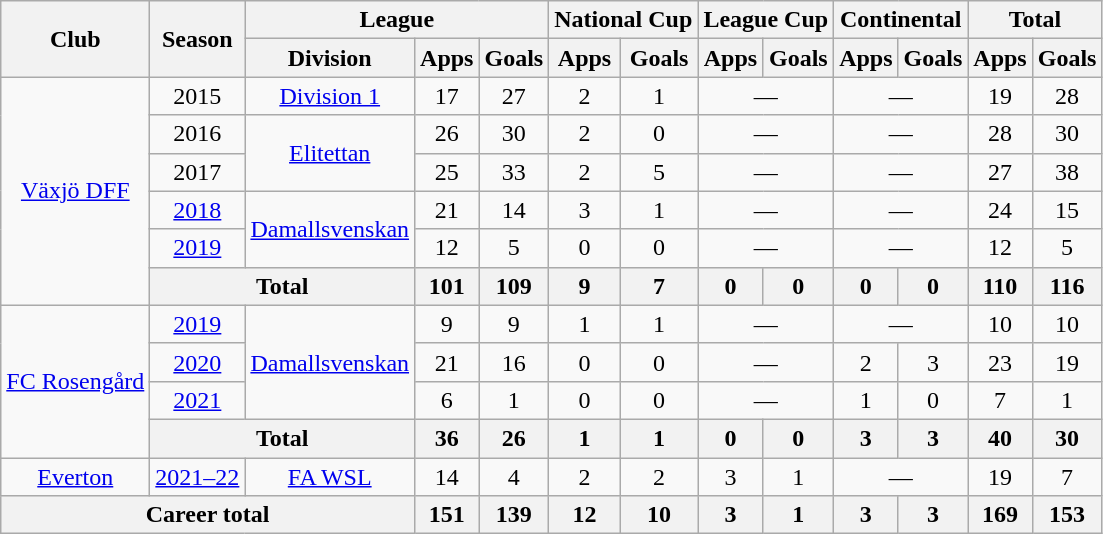<table class="wikitable" style="text-align: center;">
<tr>
<th rowspan="2">Club</th>
<th rowspan="2">Season</th>
<th colspan="3">League</th>
<th colspan="2">National Cup</th>
<th colspan="2">League Cup</th>
<th colspan="2">Continental</th>
<th colspan="2">Total</th>
</tr>
<tr>
<th>Division</th>
<th>Apps</th>
<th>Goals</th>
<th>Apps</th>
<th>Goals</th>
<th>Apps</th>
<th>Goals</th>
<th>Apps</th>
<th>Goals</th>
<th>Apps</th>
<th>Goals</th>
</tr>
<tr>
<td rowspan="6" valign="center"><a href='#'>Växjö DFF</a></td>
<td>2015</td>
<td valign="center"><a href='#'>Division 1</a></td>
<td>17</td>
<td>27</td>
<td>2</td>
<td>1</td>
<td colspan="2">—</td>
<td colspan="2">—</td>
<td>19</td>
<td>28</td>
</tr>
<tr>
<td>2016</td>
<td rowspan="2"><a href='#'>Elitettan</a></td>
<td>26</td>
<td>30</td>
<td>2</td>
<td>0</td>
<td colspan="2">—</td>
<td colspan="2">—</td>
<td>28</td>
<td>30</td>
</tr>
<tr>
<td>2017</td>
<td>25</td>
<td>33</td>
<td>2</td>
<td>5</td>
<td colspan="2">—</td>
<td colspan="2">—</td>
<td>27</td>
<td>38</td>
</tr>
<tr>
<td><a href='#'>2018</a></td>
<td rowspan="2"><a href='#'>Damallsvenskan</a></td>
<td>21</td>
<td>14</td>
<td>3</td>
<td>1</td>
<td colspan="2">—</td>
<td colspan="2">—</td>
<td>24</td>
<td>15</td>
</tr>
<tr>
<td><a href='#'>2019</a></td>
<td>12</td>
<td>5</td>
<td>0</td>
<td>0</td>
<td colspan="2">—</td>
<td colspan="2">—</td>
<td>12</td>
<td>5</td>
</tr>
<tr>
<th colspan="2">Total</th>
<th>101</th>
<th>109</th>
<th>9</th>
<th>7</th>
<th>0</th>
<th>0</th>
<th>0</th>
<th>0</th>
<th>110</th>
<th>116</th>
</tr>
<tr>
<td rowspan="4" valign="center"><a href='#'>FC Rosengård</a></td>
<td><a href='#'>2019</a></td>
<td rowspan="3" valign="center"><a href='#'>Damallsvenskan</a></td>
<td>9</td>
<td>9</td>
<td>1</td>
<td>1</td>
<td colspan="2">—</td>
<td colspan="2">—</td>
<td>10</td>
<td>10</td>
</tr>
<tr>
<td><a href='#'>2020</a></td>
<td>21</td>
<td>16</td>
<td>0</td>
<td>0</td>
<td colspan="2">—</td>
<td>2</td>
<td>3</td>
<td>23</td>
<td>19</td>
</tr>
<tr>
<td><a href='#'>2021</a></td>
<td>6</td>
<td>1</td>
<td>0</td>
<td>0</td>
<td colspan="2">—</td>
<td>1</td>
<td>0</td>
<td>7</td>
<td>1</td>
</tr>
<tr>
<th colspan="2">Total</th>
<th>36</th>
<th>26</th>
<th>1</th>
<th>1</th>
<th>0</th>
<th>0</th>
<th>3</th>
<th>3</th>
<th>40</th>
<th>30</th>
</tr>
<tr>
<td><a href='#'>Everton</a></td>
<td><a href='#'>2021–22</a></td>
<td><a href='#'>FA WSL</a></td>
<td>14</td>
<td>4</td>
<td>2</td>
<td>2</td>
<td>3</td>
<td>1</td>
<td colspan="2">—</td>
<td>19</td>
<td>7</td>
</tr>
<tr>
<th colspan="3">Career total</th>
<th>151</th>
<th>139</th>
<th>12</th>
<th>10</th>
<th>3</th>
<th>1</th>
<th>3</th>
<th>3</th>
<th>169</th>
<th>153</th>
</tr>
</table>
